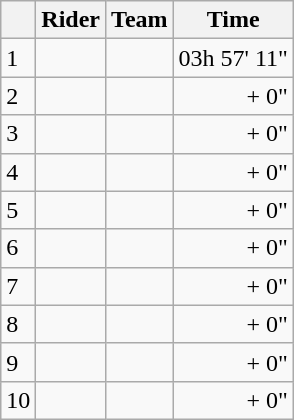<table class=wikitable>
<tr>
<th></th>
<th>Rider</th>
<th>Team</th>
<th>Time</th>
</tr>
<tr>
<td>1</td>
<td> </td>
<td></td>
<td align="right">03h 57' 11"</td>
</tr>
<tr>
<td>2</td>
<td></td>
<td></td>
<td align="right">+ 0"</td>
</tr>
<tr>
<td>3</td>
<td></td>
<td></td>
<td align="right">+ 0"</td>
</tr>
<tr>
<td>4</td>
<td></td>
<td></td>
<td align="right">+ 0"</td>
</tr>
<tr>
<td>5</td>
<td></td>
<td></td>
<td align="right">+ 0"</td>
</tr>
<tr>
<td>6</td>
<td></td>
<td></td>
<td align="right">+ 0"</td>
</tr>
<tr>
<td>7</td>
<td></td>
<td></td>
<td align="right">+ 0"</td>
</tr>
<tr>
<td>8</td>
<td></td>
<td></td>
<td align="right">+ 0"</td>
</tr>
<tr>
<td>9</td>
<td></td>
<td></td>
<td align="right">+ 0"</td>
</tr>
<tr>
<td>10</td>
<td></td>
<td></td>
<td align="right">+ 0"</td>
</tr>
</table>
